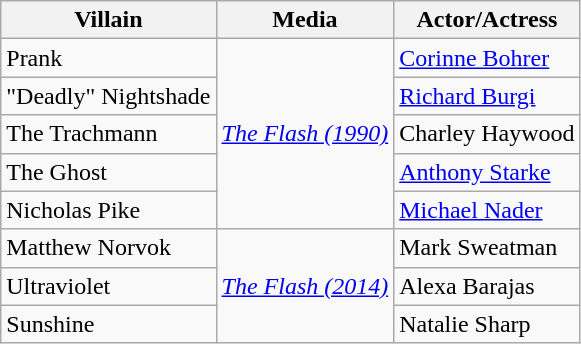<table class="wikitable">
<tr>
<th>Villain</th>
<th>Media</th>
<th>Actor/Actress</th>
</tr>
<tr>
<td>Prank</td>
<td rowspan="5"><em><a href='#'>The Flash (1990)</a></em></td>
<td><a href='#'>Corinne Bohrer</a></td>
</tr>
<tr>
<td>"Deadly" Nightshade</td>
<td><a href='#'>Richard Burgi</a></td>
</tr>
<tr>
<td>The Trachmann</td>
<td>Charley Haywood</td>
</tr>
<tr>
<td>The Ghost</td>
<td><a href='#'>Anthony Starke</a></td>
</tr>
<tr>
<td>Nicholas Pike</td>
<td><a href='#'>Michael Nader</a></td>
</tr>
<tr>
<td>Matthew Norvok</td>
<td rowspan="3"><em><a href='#'>The Flash (2014)</a></em></td>
<td>Mark Sweatman</td>
</tr>
<tr>
<td>Ultraviolet</td>
<td>Alexa Barajas</td>
</tr>
<tr>
<td>Sunshine</td>
<td>Natalie Sharp</td>
</tr>
</table>
